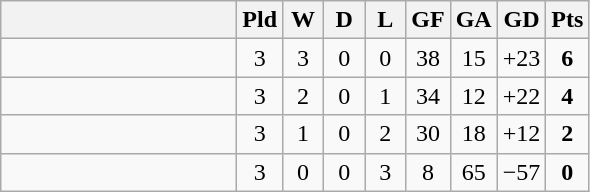<table class="wikitable" style="text-align:center;">
<tr>
<th width=150></th>
<th width=20>Pld</th>
<th width=20>W</th>
<th width=20>D</th>
<th width=20>L</th>
<th width=20>GF</th>
<th width=20>GA</th>
<th width=20>GD</th>
<th width=20>Pts</th>
</tr>
<tr>
<td align="left"></td>
<td>3</td>
<td>3</td>
<td>0</td>
<td>0</td>
<td>38</td>
<td>15</td>
<td>+23</td>
<td><strong>6</strong></td>
</tr>
<tr>
<td align="left"></td>
<td>3</td>
<td>2</td>
<td>0</td>
<td>1</td>
<td>34</td>
<td>12</td>
<td>+22</td>
<td><strong>4</strong></td>
</tr>
<tr>
<td align="left"></td>
<td>3</td>
<td>1</td>
<td>0</td>
<td>2</td>
<td>30</td>
<td>18</td>
<td>+12</td>
<td><strong>2</strong></td>
</tr>
<tr>
<td align="left"></td>
<td>3</td>
<td>0</td>
<td>0</td>
<td>3</td>
<td>8</td>
<td>65</td>
<td>−57</td>
<td><strong>0</strong></td>
</tr>
</table>
